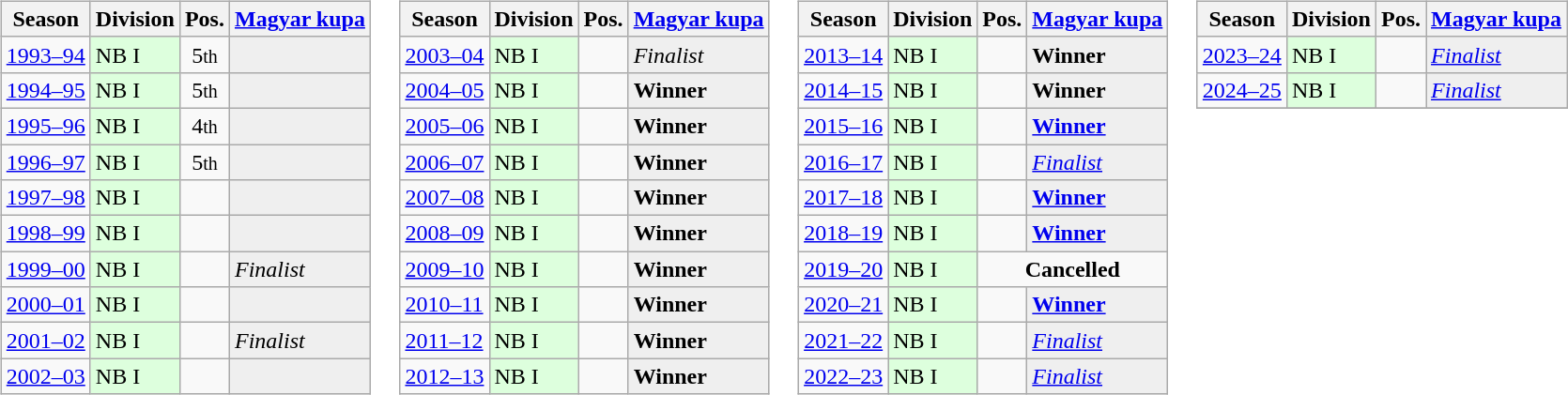<table>
<tr>
<td valign="top"><br><table class="wikitable text-align:center">
<tr>
<th>Season</th>
<th>Division</th>
<th>Pos.</th>
<th><a href='#'>Magyar kupa</a></th>
</tr>
<tr>
<td><a href='#'>1993–94</a></td>
<td bgcolor=#ddffdd>NB I</td>
<td align=center>5<small>th</small></td>
<td style="background:#efefef;"></td>
</tr>
<tr>
<td><a href='#'>1994–95</a></td>
<td bgcolor=#ddffdd>NB I</td>
<td align=center>5<small>th</small></td>
<td style="background:#efefef;"></td>
</tr>
<tr>
<td><a href='#'>1995–96</a></td>
<td bgcolor=#ddffdd>NB I</td>
<td align=center>4<small>th</small></td>
<td style="background:#efefef;"></td>
</tr>
<tr>
<td><a href='#'>1996–97</a></td>
<td bgcolor=#ddffdd>NB I</td>
<td align=center>5<small>th</small></td>
<td style="background:#efefef;"></td>
</tr>
<tr>
<td><a href='#'>1997–98</a></td>
<td bgcolor=#ddffdd>NB I</td>
<td align=center></td>
<td style="background:#efefef;"></td>
</tr>
<tr>
<td><a href='#'>1998–99</a></td>
<td bgcolor=#ddffdd>NB I</td>
<td align=center></td>
<td style="background:#efefef;"></td>
</tr>
<tr>
<td><a href='#'>1999–00</a></td>
<td bgcolor=#ddffdd>NB I</td>
<td align=center></td>
<td style="background:#efefef;"> <em>Finalist</em></td>
</tr>
<tr>
<td><a href='#'>2000–01</a></td>
<td bgcolor=#ddffdd>NB I</td>
<td align=center></td>
<td style="background:#efefef;"></td>
</tr>
<tr>
<td><a href='#'>2001–02</a></td>
<td bgcolor=#ddffdd>NB I</td>
<td align=center></td>
<td style="background:#efefef;"> <em>Finalist</em></td>
</tr>
<tr>
<td><a href='#'>2002–03</a></td>
<td bgcolor=#ddffdd>NB I</td>
<td align=center></td>
<td style="background:#efefef;"></td>
</tr>
</table>
</td>
<td valign="top"><br><table class="wikitable text-align:center">
<tr>
<th>Season</th>
<th>Division</th>
<th>Pos.</th>
<th><a href='#'>Magyar kupa</a></th>
</tr>
<tr>
<td><a href='#'>2003–04</a></td>
<td bgcolor=#ddffdd>NB I</td>
<td align=center></td>
<td style="background:#efefef;"> <em>Finalist</em></td>
</tr>
<tr>
<td><a href='#'>2004–05</a></td>
<td bgcolor=#ddffdd>NB I</td>
<td align=center></td>
<td style="background:#efefef;"> <strong>Winner</strong></td>
</tr>
<tr>
<td><a href='#'>2005–06</a></td>
<td bgcolor=#ddffdd>NB I</td>
<td align=center></td>
<td style="background:#efefef;"> <strong>Winner</strong></td>
</tr>
<tr>
<td><a href='#'>2006–07</a></td>
<td bgcolor=#ddffdd>NB I</td>
<td align=center></td>
<td style="background:#efefef;"> <strong>Winner</strong></td>
</tr>
<tr>
<td><a href='#'>2007–08</a></td>
<td bgcolor=#ddffdd>NB I</td>
<td align=center></td>
<td style="background:#efefef;"> <strong>Winner</strong></td>
</tr>
<tr>
<td><a href='#'>2008–09</a></td>
<td bgcolor=#ddffdd>NB I</td>
<td align=center></td>
<td style="background:#efefef;"> <strong>Winner</strong></td>
</tr>
<tr>
<td><a href='#'>2009–10</a></td>
<td bgcolor=#ddffdd>NB I</td>
<td align=center></td>
<td style="background:#efefef;"> <strong>Winner</strong></td>
</tr>
<tr>
<td><a href='#'>2010–11</a></td>
<td bgcolor=#ddffdd>NB I</td>
<td align=center></td>
<td style="background:#efefef;"> <strong>Winner</strong></td>
</tr>
<tr>
<td><a href='#'>2011–12</a></td>
<td bgcolor=#ddffdd>NB I</td>
<td align=center></td>
<td style="background:#efefef;"> <strong>Winner</strong></td>
</tr>
<tr>
<td><a href='#'>2012–13</a></td>
<td bgcolor=#ddffdd>NB I</td>
<td align=center></td>
<td style="background:#efefef;"> <strong>Winner</strong></td>
</tr>
</table>
</td>
<td valign="top"><br><table class="wikitable text-align:center">
<tr>
<th>Season</th>
<th>Division</th>
<th>Pos.</th>
<th><a href='#'>Magyar kupa</a></th>
</tr>
<tr>
<td><a href='#'>2013–14</a></td>
<td bgcolor=#ddffdd>NB I</td>
<td align=center></td>
<td style="background:#efefef;"> <strong>Winner</strong></td>
</tr>
<tr>
<td><a href='#'>2014–15</a></td>
<td bgcolor=#ddffdd>NB I</td>
<td align=center></td>
<td style="background:#efefef;"> <strong>Winner</strong></td>
</tr>
<tr>
<td><a href='#'>2015–16</a></td>
<td bgcolor=#ddffdd>NB I</td>
<td align=center></td>
<td style="background:#efefef;"> <strong><a href='#'>Winner</a></strong></td>
</tr>
<tr>
<td><a href='#'>2016–17</a></td>
<td bgcolor=#ddffdd>NB I</td>
<td align=center></td>
<td style="background:#efefef;"> <em><a href='#'>Finalist</a></em></td>
</tr>
<tr>
<td><a href='#'>2017–18</a></td>
<td bgcolor=#ddffdd>NB I</td>
<td align=center></td>
<td style="background:#efefef;"> <strong><a href='#'>Winner</a></strong></td>
</tr>
<tr>
<td><a href='#'>2018–19</a></td>
<td bgcolor=#ddffdd>NB I</td>
<td align=center></td>
<td style="background:#efefef;"> <strong><a href='#'>Winner</a></strong></td>
</tr>
<tr>
<td><a href='#'>2019–20</a></td>
<td bgcolor=#ddffdd>NB I</td>
<td colspan=2 align=center><strong>Cancelled</strong></td>
</tr>
<tr>
<td><a href='#'>2020–21</a></td>
<td bgcolor=#ddffdd>NB I</td>
<td align=center></td>
<td style="background:#efefef;"> <strong><a href='#'>Winner</a></strong></td>
</tr>
<tr>
<td><a href='#'>2021–22</a></td>
<td bgcolor=#ddffdd>NB I</td>
<td align=center></td>
<td style="background:#efefef;"> <em><a href='#'>Finalist</a></em></td>
</tr>
<tr>
<td><a href='#'>2022–23</a></td>
<td bgcolor=#ddffdd>NB I</td>
<td align=center></td>
<td style="background:#efefef;"> <em><a href='#'>Finalist</a></em></td>
</tr>
</table>
</td>
<td valign="top"><br><table class="wikitable text-align:center">
<tr>
<th>Season</th>
<th>Division</th>
<th>Pos.</th>
<th><a href='#'>Magyar kupa</a></th>
</tr>
<tr>
<td><a href='#'>2023–24</a></td>
<td bgcolor=#ddffdd>NB I</td>
<td align=center></td>
<td style="background:#efefef;"> <em><a href='#'>Finalist</a></em></td>
</tr>
<tr>
<td><a href='#'>2024–25</a></td>
<td bgcolor=#ddffdd>NB I</td>
<td align=center></td>
<td style="background:#efefef;"> <em><a href='#'>Finalist</a></em></td>
</tr>
<tr>
</tr>
</table>
</td>
</tr>
</table>
